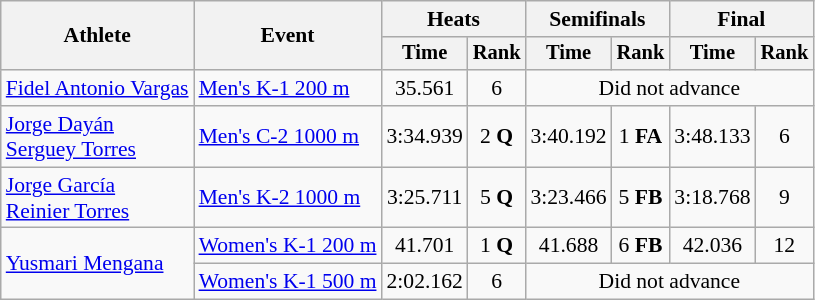<table class=wikitable style="font-size:90%">
<tr>
<th rowspan="2">Athlete</th>
<th rowspan="2">Event</th>
<th colspan=2>Heats</th>
<th colspan=2>Semifinals</th>
<th colspan=2>Final</th>
</tr>
<tr style="font-size:95%">
<th>Time</th>
<th>Rank</th>
<th>Time</th>
<th>Rank</th>
<th>Time</th>
<th>Rank</th>
</tr>
<tr align=center>
<td align=left><a href='#'>Fidel Antonio Vargas</a></td>
<td align=left><a href='#'>Men's K-1 200 m</a></td>
<td>35.561</td>
<td>6</td>
<td colspan=4>Did not advance</td>
</tr>
<tr align=center>
<td align=left><a href='#'>Jorge Dayán</a><br><a href='#'>Serguey Torres</a></td>
<td align=left><a href='#'>Men's C-2 1000 m</a></td>
<td>3:34.939</td>
<td>2 <strong>Q</strong></td>
<td>3:40.192</td>
<td>1 <strong>FA</strong></td>
<td>3:48.133</td>
<td>6</td>
</tr>
<tr align=center>
<td align=left><a href='#'>Jorge García</a><br><a href='#'>Reinier Torres</a></td>
<td align=left><a href='#'>Men's K-2 1000 m</a></td>
<td>3:25.711</td>
<td>5 <strong>Q</strong></td>
<td>3:23.466</td>
<td>5 <strong>FB</strong></td>
<td>3:18.768</td>
<td>9</td>
</tr>
<tr align=center>
<td align=left rowspan=2><a href='#'>Yusmari Mengana</a></td>
<td align=left><a href='#'>Women's K-1 200 m</a></td>
<td>41.701</td>
<td>1 <strong>Q</strong></td>
<td>41.688</td>
<td>6 <strong>FB</strong></td>
<td>42.036</td>
<td>12</td>
</tr>
<tr align=center>
<td align=left><a href='#'>Women's K-1 500 m</a></td>
<td>2:02.162</td>
<td>6</td>
<td colspan=4>Did not advance</td>
</tr>
</table>
